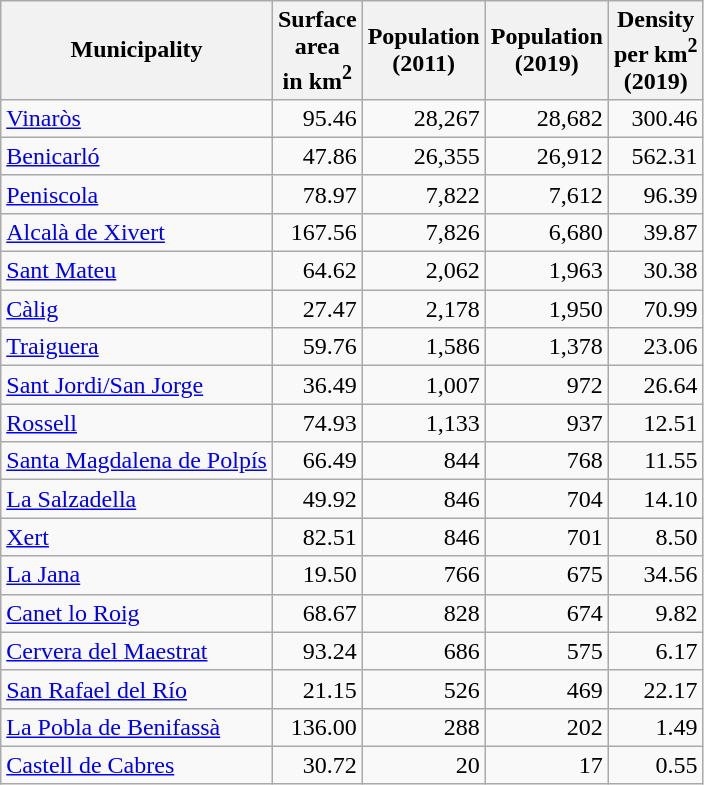<table class="wikitable sortable">
<tr>
<th><strong>Municipality</strong></th>
<th><strong>Surface<br> area <br>in km<sup>2</sup></strong></th>
<th><strong>Population<br>(2011)</strong></th>
<th><strong>Population<br>(2019)</strong></th>
<th><strong>Density<br>per km<sup>2</sup><br>(2019)</strong></th>
</tr>
<tr>
<td><a href='#'>Vinaròs</a></td>
<td align=right>95.46</td>
<td align=right>28,267</td>
<td align=right>28,682</td>
<td align=right>300.46</td>
</tr>
<tr>
<td><a href='#'>Benicarló</a></td>
<td align=right>47.86</td>
<td align=right>26,355</td>
<td align=right>26,912</td>
<td align=right>562.31</td>
</tr>
<tr>
<td><a href='#'>Peniscola</a></td>
<td align=right>78.97</td>
<td align=right>7,822</td>
<td align=right>7,612</td>
<td align=right>96.39</td>
</tr>
<tr>
<td><a href='#'>Alcalà de Xivert</a></td>
<td align=right>167.56</td>
<td align=right>7,826</td>
<td align=right>6,680</td>
<td align=right>39.87</td>
</tr>
<tr>
<td><a href='#'>Sant Mateu</a></td>
<td align=right>64.62</td>
<td align=right>2,062</td>
<td align=right>1,963</td>
<td align=right>30.38</td>
</tr>
<tr>
<td><a href='#'>Càlig</a></td>
<td align=right>27.47</td>
<td align=right>2,178</td>
<td align=right>1,950</td>
<td align=right>70.99</td>
</tr>
<tr>
<td><a href='#'>Traiguera</a></td>
<td align=right>59.76</td>
<td align=right>1,586</td>
<td align=right>1,378</td>
<td align=right>23.06</td>
</tr>
<tr>
<td><a href='#'>Sant Jordi/San Jorge</a></td>
<td align=right>36.49</td>
<td align=right>1,007</td>
<td align=right>972</td>
<td align=right>26.64</td>
</tr>
<tr>
<td><a href='#'>Rossell</a></td>
<td align=right>74.93</td>
<td align=right>1,133</td>
<td align=right>937</td>
<td align=right>12.51</td>
</tr>
<tr>
<td><a href='#'>Santa Magdalena de Polpís</a></td>
<td align=right>66.49</td>
<td align=right>844</td>
<td align=right>768</td>
<td align=right>11.55</td>
</tr>
<tr>
<td><a href='#'>La Salzadella</a></td>
<td align=right>49.92</td>
<td align=right>846</td>
<td align=right>704</td>
<td align=right>14.10</td>
</tr>
<tr>
<td><a href='#'>Xert</a></td>
<td align=right>82.51</td>
<td align=right>846</td>
<td align=right>701</td>
<td align=right>8.50</td>
</tr>
<tr>
<td><a href='#'>La Jana</a></td>
<td align=right>19.50</td>
<td align=right>766</td>
<td align=right>675</td>
<td align=right>34.56</td>
</tr>
<tr>
<td><a href='#'>Canet lo Roig</a></td>
<td align=right>68.67</td>
<td align=right>828</td>
<td align=right>674</td>
<td align=right>9.82</td>
</tr>
<tr>
<td><a href='#'>Cervera del Maestrat</a></td>
<td align=right>93.24</td>
<td align=right>686</td>
<td align=right>575</td>
<td align=right>6.17</td>
</tr>
<tr>
<td><a href='#'>San Rafael del Río</a></td>
<td align=right>21.15</td>
<td align=right>526</td>
<td align=right>469</td>
<td align=right>22.17</td>
</tr>
<tr>
<td><a href='#'>La Pobla de Benifassà</a></td>
<td align=right>136.00</td>
<td align=right>288</td>
<td align=right>202</td>
<td align=right>1.49</td>
</tr>
<tr>
<td><a href='#'>Castell de Cabres</a></td>
<td align=right>30.72</td>
<td align=right>20</td>
<td align=right>17</td>
<td align=right>0.55</td>
</tr>
</table>
